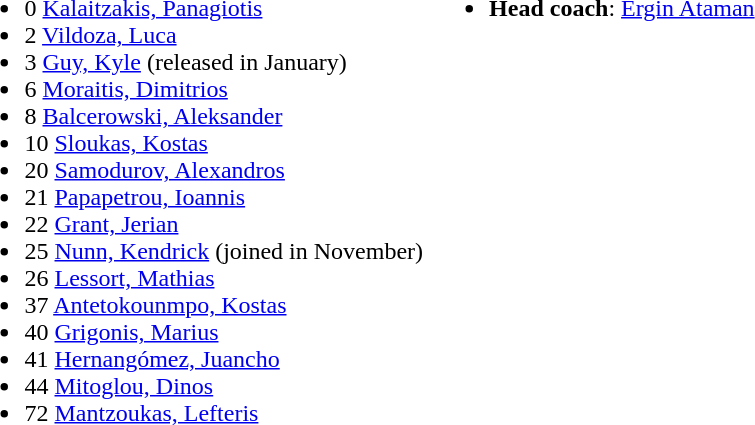<table>
<tr valign="top">
<td><br><ul><li>0  <a href='#'>Kalaitzakis, Panagiotis</a></li><li>2  <a href='#'>Vildoza, Luca</a></li><li>3  <a href='#'>Guy, Kyle</a> (released in January)</li><li>6  <a href='#'>Moraitis, Dimitrios</a></li><li>8  <a href='#'>Balcerowski, Aleksander</a></li><li>10  <a href='#'>Sloukas, Kostas</a></li><li>20  <a href='#'>Samodurov, Alexandros</a></li><li>21  <a href='#'>Papapetrou, Ioannis</a></li><li>22  <a href='#'>Grant, Jerian</a></li><li>25  <a href='#'>Nunn, Kendrick</a> (joined in November)</li><li>26  <a href='#'>Lessort, Mathias</a></li><li>37  <a href='#'>Antetokounmpo, Kostas</a></li><li>40  <a href='#'>Grigonis, Marius</a></li><li>41  <a href='#'>Hernangómez, Juancho</a></li><li>44  <a href='#'>Mitoglou, Dinos</a></li><li>72  <a href='#'>Mantzoukas, Lefteris</a></li></ul></td>
<td><br><ul><li><strong>Head coach</strong>:  <a href='#'>Ergin Ataman</a></li></ul></td>
</tr>
</table>
